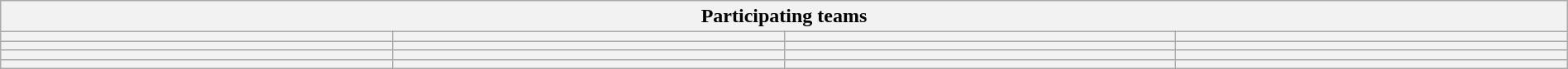<table class="wikitable" style="width:100%;">
<tr>
<th colspan=4>Participating teams</th>
</tr>
<tr>
<th style="width:25%;"></th>
<th style="width:25%;"></th>
<th style="width:25%;"></th>
<th style="width:25%;"></th>
</tr>
<tr>
<th></th>
<th></th>
<th></th>
<th></th>
</tr>
<tr>
<th></th>
<th></th>
<th></th>
<th></th>
</tr>
<tr>
<th></th>
<th></th>
<th></th>
<th></th>
</tr>
</table>
